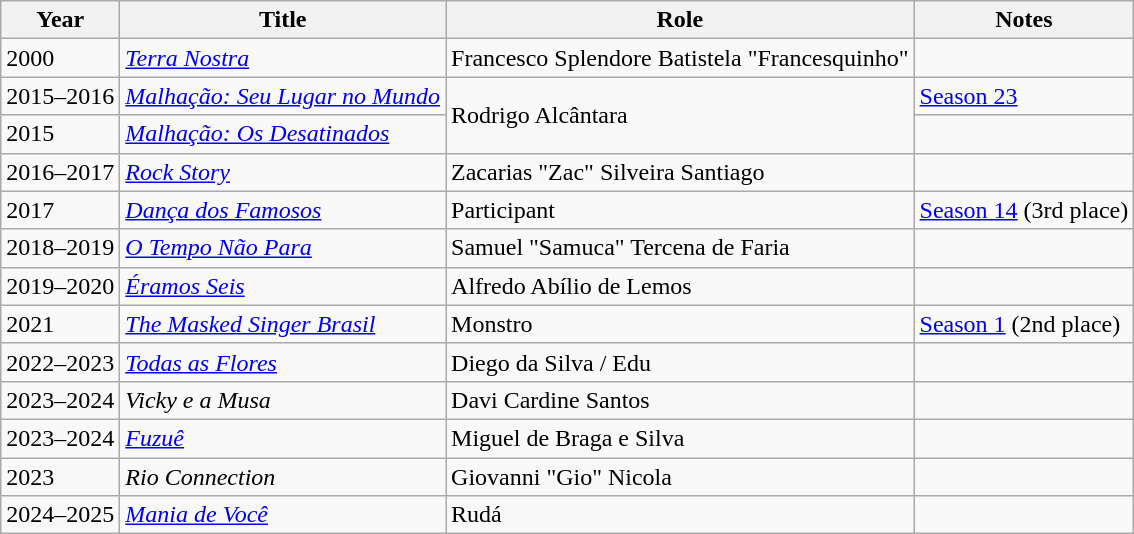<table class="wikitable">
<tr>
<th>Year</th>
<th>Title</th>
<th>Role</th>
<th>Notes</th>
</tr>
<tr>
<td>2000</td>
<td><em><a href='#'>Terra Nostra</a></em></td>
<td>Francesco Splendore Batistela "Francesquinho"</td>
<td></td>
</tr>
<tr>
<td>2015–2016</td>
<td><em><a href='#'>Malhação: Seu Lugar no Mundo</a></em></td>
<td rowspan="2">Rodrigo Alcântara</td>
<td><a href='#'>Season 23</a></td>
</tr>
<tr>
<td>2015</td>
<td><em><a href='#'>Malhação: Os Desatinados</a></em></td>
<td></td>
</tr>
<tr>
<td>2016–2017</td>
<td><em><a href='#'>Rock Story</a></em></td>
<td>Zacarias "Zac" Silveira Santiago</td>
<td></td>
</tr>
<tr>
<td>2017</td>
<td><em><a href='#'>Dança dos Famosos</a></em></td>
<td>Participant</td>
<td><a href='#'>Season 14</a> (3rd place)</td>
</tr>
<tr>
<td>2018–2019</td>
<td><em><a href='#'>O Tempo Não Para</a></em></td>
<td>Samuel "Samuca" Tercena de Faria</td>
<td></td>
</tr>
<tr>
<td>2019–2020</td>
<td><em><a href='#'>Éramos Seis</a></em></td>
<td>Alfredo Abílio de Lemos</td>
<td></td>
</tr>
<tr>
<td>2021</td>
<td><em><a href='#'>The Masked Singer Brasil</a></em></td>
<td>Monstro</td>
<td><a href='#'>Season 1</a> (2nd place)</td>
</tr>
<tr>
<td>2022–2023</td>
<td><em><a href='#'>Todas as Flores</a></em></td>
<td>Diego da Silva / Edu</td>
<td></td>
</tr>
<tr>
<td>2023–2024</td>
<td><em>Vicky e a Musa</em></td>
<td>Davi Cardine Santos</td>
<td></td>
</tr>
<tr>
<td>2023–2024</td>
<td><em><a href='#'>Fuzuê</a></em></td>
<td>Miguel de Braga e Silva</td>
<td></td>
</tr>
<tr>
<td>2023</td>
<td><em>Rio Connection</em></td>
<td>Giovanni "Gio" Nicola</td>
<td></td>
</tr>
<tr>
<td>2024–2025</td>
<td><em><a href='#'>Mania de Você</a></em></td>
<td>Rudá</td>
<td></td>
</tr>
</table>
